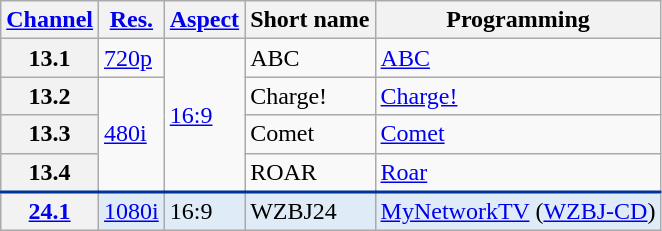<table class="wikitable">
<tr>
<th scope = "col"><a href='#'>Channel</a></th>
<th scope = "col"><a href='#'>Res.</a></th>
<th scope = "col"><a href='#'>Aspect</a></th>
<th scope = "col">Short name</th>
<th scope = "col">Programming</th>
</tr>
<tr>
<th scope = "row">13.1</th>
<td><a href='#'>720p</a></td>
<td rowspan="4"><a href='#'>16:9</a></td>
<td>ABC</td>
<td><a href='#'>ABC</a></td>
</tr>
<tr>
<th scope = "row">13.2</th>
<td rowspan="3"><a href='#'>480i</a></td>
<td>Charge!</td>
<td><a href='#'>Charge!</a></td>
</tr>
<tr>
<th scope = "row">13.3</th>
<td>Comet</td>
<td><a href='#'>Comet</a></td>
</tr>
<tr>
<th scope = "row">13.4</th>
<td>ROAR</td>
<td><a href='#'>Roar</a></td>
</tr>
<tr style="background-color:#DFEBF6; border-top: 2px solid #003399;">
<th scope = "row"><a href='#'>24.1</a></th>
<td><a href='#'>1080i</a></td>
<td>16:9</td>
<td>WZBJ24</td>
<td><a href='#'>MyNetworkTV</a> (<a href='#'>WZBJ-CD</a>)</td>
</tr>
</table>
